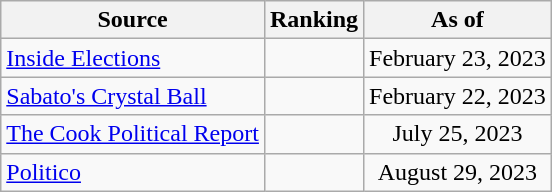<table class="wikitable" style="text-align:center">
<tr>
<th>Source</th>
<th>Ranking</th>
<th>As of</th>
</tr>
<tr>
<td align=left><a href='#'>Inside Elections</a></td>
<td></td>
<td>February 23, 2023</td>
</tr>
<tr>
<td align=left><a href='#'>Sabato's Crystal Ball</a></td>
<td></td>
<td>February 22, 2023</td>
</tr>
<tr>
<td align=left><a href='#'>The Cook Political Report</a></td>
<td></td>
<td>July 25, 2023</td>
</tr>
<tr>
<td align=left><a href='#'>Politico</a></td>
<td></td>
<td>August 29, 2023</td>
</tr>
</table>
